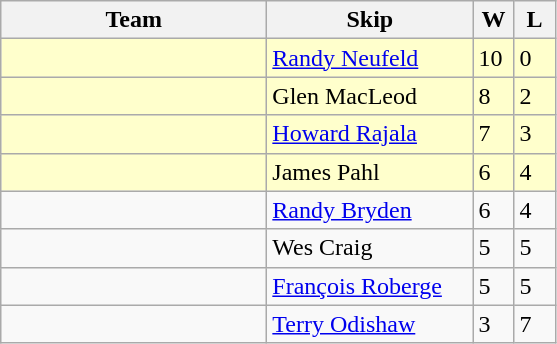<table class="wikitable">
<tr>
<th width=170>Team</th>
<th width=130>Skip</th>
<th width=20>W</th>
<th width=20>L</th>
</tr>
<tr bgcolor=#ffffcc>
<td></td>
<td><a href='#'>Randy Neufeld</a></td>
<td>10</td>
<td>0</td>
</tr>
<tr bgcolor=#ffffcc>
<td></td>
<td>Glen MacLeod</td>
<td>8</td>
<td>2</td>
</tr>
<tr bgcolor=#ffffcc>
<td></td>
<td><a href='#'>Howard Rajala</a></td>
<td>7</td>
<td>3</td>
</tr>
<tr bgcolor=#ffffcc>
<td></td>
<td>James Pahl</td>
<td>6</td>
<td>4</td>
</tr>
<tr>
<td></td>
<td><a href='#'>Randy Bryden</a></td>
<td>6</td>
<td>4</td>
</tr>
<tr>
<td></td>
<td>Wes Craig</td>
<td>5</td>
<td>5</td>
</tr>
<tr>
<td></td>
<td><a href='#'>François Roberge</a></td>
<td>5</td>
<td>5</td>
</tr>
<tr>
<td></td>
<td><a href='#'>Terry Odishaw</a></td>
<td>3</td>
<td>7</td>
</tr>
</table>
